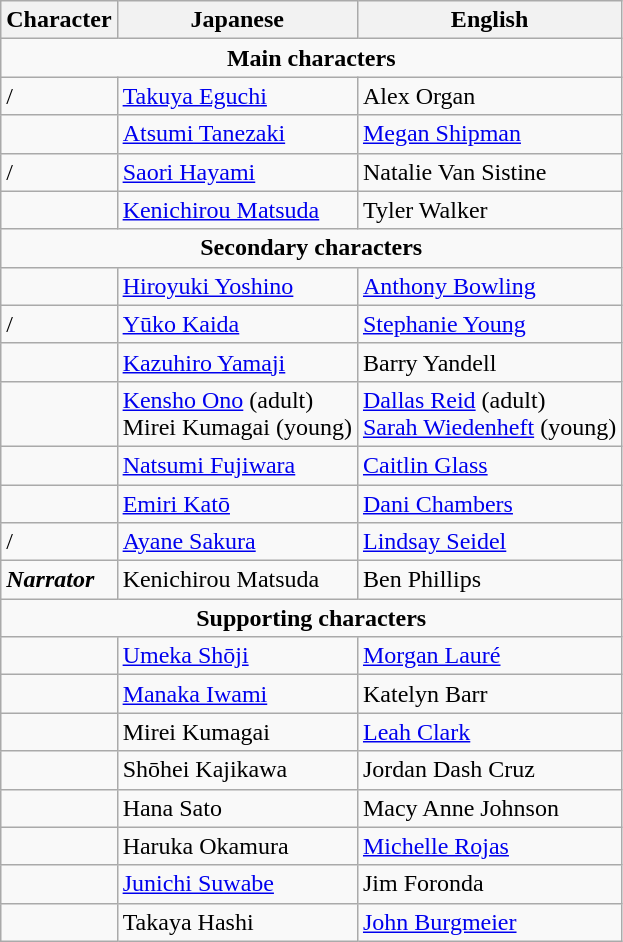<table class="wikitable sortable">
<tr>
<th scope="col">Character</th>
<th scope="col">Japanese</th>
<th scope="col">English</th>
</tr>
<tr>
<td colspan="3" scope="row" align="center"><strong>Main characters</strong></td>
</tr>
<tr>
<td scope="row"> /<br></td>
<td align="left"><a href='#'>Takuya Eguchi</a></td>
<td align="left">Alex Organ</td>
</tr>
<tr>
<td scope="row"></td>
<td align="left"><a href='#'>Atsumi Tanezaki</a></td>
<td align="left"><a href='#'>Megan Shipman</a></td>
</tr>
<tr>
<td scope="row"> /<br></td>
<td align="left"><a href='#'>Saori Hayami</a></td>
<td align="left">Natalie Van Sistine</td>
</tr>
<tr>
<td scope="row"></td>
<td align="left"><a href='#'>Kenichirou Matsuda</a></td>
<td align="left">Tyler Walker</td>
</tr>
<tr>
<td colspan="3" scope="row" align="center"><strong>Secondary characters</strong></td>
</tr>
<tr>
<td scope="row"></td>
<td align="left"><a href='#'>Hiroyuki Yoshino</a></td>
<td align="left"><a href='#'>Anthony Bowling</a></td>
</tr>
<tr>
<td scope="row"> /<br></td>
<td align="left"><a href='#'>Yūko Kaida</a></td>
<td align="left"><a href='#'>Stephanie Young</a></td>
</tr>
<tr>
<td scope="row"></td>
<td align="left"><a href='#'>Kazuhiro Yamaji</a></td>
<td align="left">Barry Yandell</td>
</tr>
<tr>
<td scope="row"></td>
<td align="left"><a href='#'>Kensho Ono</a> (adult)<br>Mirei Kumagai (young)</td>
<td align="left"><a href='#'>Dallas Reid</a> (adult)<br><a href='#'>Sarah Wiedenheft</a> (young)</td>
</tr>
<tr>
<td scope="row"></td>
<td align="left"><a href='#'>Natsumi Fujiwara</a></td>
<td align="left"><a href='#'>Caitlin Glass</a></td>
</tr>
<tr>
<td scope="row"></td>
<td align="left"><a href='#'>Emiri Katō</a></td>
<td align="left"><a href='#'>Dani Chambers</a></td>
</tr>
<tr>
<td scope="row"> / <br></td>
<td align="left"><a href='#'>Ayane Sakura</a></td>
<td align="left"><a href='#'>Lindsay Seidel</a></td>
</tr>
<tr>
<td scope="row"><strong><em>Narrator</em></strong></td>
<td align="left">Kenichirou Matsuda</td>
<td align="left">Ben Phillips</td>
</tr>
<tr>
<td colspan="3" scope="row" align="center"><strong>Supporting characters</strong></td>
</tr>
<tr>
<td scope="row"></td>
<td align="left"><a href='#'>Umeka Shōji</a></td>
<td align="left"><a href='#'>Morgan Lauré</a></td>
</tr>
<tr>
<td scope="row"></td>
<td align="left"><a href='#'>Manaka Iwami</a></td>
<td align="left">Katelyn Barr</td>
</tr>
<tr>
<td scope="row"></td>
<td align="left">Mirei Kumagai</td>
<td align="left"><a href='#'>Leah Clark</a></td>
</tr>
<tr>
<td scope="row"></td>
<td align="left">Shōhei Kajikawa</td>
<td align="left">Jordan Dash Cruz</td>
</tr>
<tr>
<td scope="row"></td>
<td align="left">Hana Sato</td>
<td align="left">Macy Anne Johnson</td>
</tr>
<tr>
<td scope="row"></td>
<td align="left">Haruka Okamura</td>
<td align="left"><a href='#'>Michelle Rojas</a></td>
</tr>
<tr>
<td scope="row"></td>
<td align="left"><a href='#'>Junichi Suwabe</a></td>
<td align="left">Jim Foronda</td>
</tr>
<tr>
<td scope="row"></td>
<td align="left">Takaya Hashi</td>
<td align="left"><a href='#'>John Burgmeier</a></td>
</tr>
</table>
